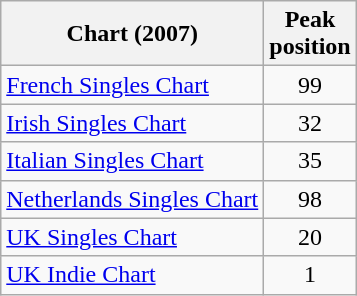<table class="wikitable sortable">
<tr>
<th>Chart (2007)</th>
<th>Peak<br>position</th>
</tr>
<tr>
<td><a href='#'>French Singles Chart</a></td>
<td align="center">99</td>
</tr>
<tr>
<td><a href='#'>Irish Singles Chart</a></td>
<td align="center">32</td>
</tr>
<tr>
<td><a href='#'>Italian Singles Chart</a></td>
<td align="center">35</td>
</tr>
<tr>
<td><a href='#'>Netherlands Singles Chart</a></td>
<td align="center">98</td>
</tr>
<tr>
<td><a href='#'>UK Singles Chart</a></td>
<td align="center">20</td>
</tr>
<tr>
<td><a href='#'>UK Indie Chart</a></td>
<td align="center">1</td>
</tr>
</table>
